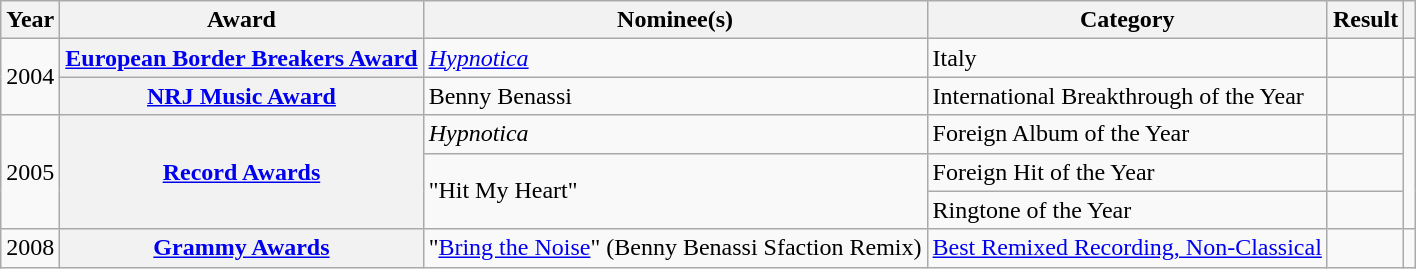<table class="wikitable sortable plainrowheaders">
<tr>
<th scope="col">Year</th>
<th scope="col">Award</th>
<th scope="col">Nominee(s)</th>
<th scope="col">Category</th>
<th scope="col">Result</th>
<th scope="col" class="unsortable"></th>
</tr>
<tr>
<td rowspan="2">2004</td>
<th scope="row"><a href='#'>European Border Breakers Award</a></th>
<td><em><a href='#'>Hypnotica</a></em></td>
<td>Italy</td>
<td></td>
<td></td>
</tr>
<tr>
<th scope="row"><a href='#'>NRJ Music Award</a></th>
<td>Benny Benassi</td>
<td>International Breakthrough of the Year</td>
<td></td>
<td></td>
</tr>
<tr>
<td rowspan="3">2005</td>
<th scope="row" rowspan=3><a href='#'>Record Awards</a></th>
<td><em>Hypnotica</em></td>
<td>Foreign Album of the Year</td>
<td></td>
<td rowspan=3></td>
</tr>
<tr>
<td rowspan=2>"Hit My Heart"</td>
<td>Foreign Hit of the Year</td>
<td></td>
</tr>
<tr>
<td>Ringtone of the Year</td>
<td></td>
</tr>
<tr>
<td>2008</td>
<th scope="row"><a href='#'>Grammy Awards</a></th>
<td>"<a href='#'>Bring the Noise</a>" (Benny Benassi Sfaction Remix)</td>
<td><a href='#'>Best Remixed Recording, Non-Classical</a></td>
<td></td>
<td></td>
</tr>
</table>
